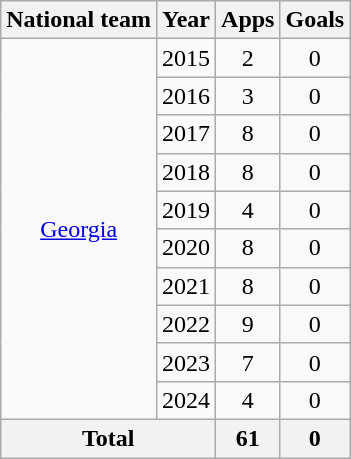<table class="wikitable" style="text-align:center">
<tr>
<th>National team</th>
<th>Year</th>
<th>Apps</th>
<th>Goals</th>
</tr>
<tr>
<td rowspan="10"><a href='#'>Georgia</a></td>
<td>2015</td>
<td>2</td>
<td>0</td>
</tr>
<tr>
<td>2016</td>
<td>3</td>
<td>0</td>
</tr>
<tr>
<td>2017</td>
<td>8</td>
<td>0</td>
</tr>
<tr>
<td>2018</td>
<td>8</td>
<td>0</td>
</tr>
<tr>
<td>2019</td>
<td>4</td>
<td>0</td>
</tr>
<tr>
<td>2020</td>
<td>8</td>
<td>0</td>
</tr>
<tr>
<td>2021</td>
<td>8</td>
<td>0</td>
</tr>
<tr>
<td>2022</td>
<td>9</td>
<td>0</td>
</tr>
<tr>
<td>2023</td>
<td>7</td>
<td>0</td>
</tr>
<tr>
<td>2024</td>
<td>4</td>
<td>0</td>
</tr>
<tr>
<th colspan="2">Total</th>
<th>61</th>
<th>0</th>
</tr>
</table>
